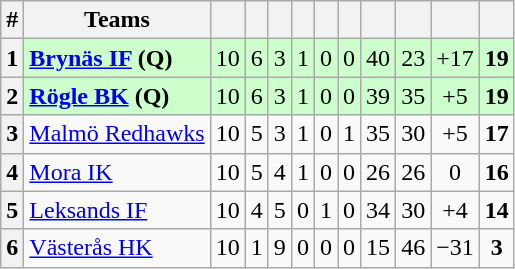<table class="wikitable sortable" style="text-align:center">
<tr>
<th>#</th>
<th>Teams</th>
<th></th>
<th></th>
<th></th>
<th></th>
<th></th>
<th></th>
<th></th>
<th></th>
<th></th>
<th></th>
</tr>
<tr bgcolor=#ccffcc>
<th>1</th>
<td align=left><strong><a href='#'>Brynäs IF</a> (Q)</strong></td>
<td>10</td>
<td>6</td>
<td>3</td>
<td>1</td>
<td>0</td>
<td>0</td>
<td>40</td>
<td>23</td>
<td>+17</td>
<td><strong>19</strong></td>
</tr>
<tr bgcolor=#ccffcc>
<th>2</th>
<td align=left><strong><a href='#'>Rögle BK</a> (Q)</strong></td>
<td>10</td>
<td>6</td>
<td>3</td>
<td>1</td>
<td>0</td>
<td>0</td>
<td>39</td>
<td>35</td>
<td>+5</td>
<td><strong>19</strong></td>
</tr>
<tr>
<th>3</th>
<td align=left><a href='#'>Malmö Redhawks</a></td>
<td>10</td>
<td>5</td>
<td>3</td>
<td>1</td>
<td>0</td>
<td>1</td>
<td>35</td>
<td>30</td>
<td>+5</td>
<td><strong>17</strong></td>
</tr>
<tr>
<th>4</th>
<td align=left><a href='#'>Mora IK</a></td>
<td>10</td>
<td>5</td>
<td>4</td>
<td>1</td>
<td>0</td>
<td>0</td>
<td>26</td>
<td>26</td>
<td>0</td>
<td><strong>16</strong></td>
</tr>
<tr>
<th>5</th>
<td align=left><a href='#'>Leksands IF</a></td>
<td>10</td>
<td>4</td>
<td>5</td>
<td>0</td>
<td>1</td>
<td>0</td>
<td>34</td>
<td>30</td>
<td>+4</td>
<td><strong>14</strong></td>
</tr>
<tr>
<th>6</th>
<td align=left><a href='#'>Västerås HK</a></td>
<td>10</td>
<td>1</td>
<td>9</td>
<td>0</td>
<td>0</td>
<td>0</td>
<td>15</td>
<td>46</td>
<td>−31</td>
<td><strong>3</strong></td>
</tr>
</table>
